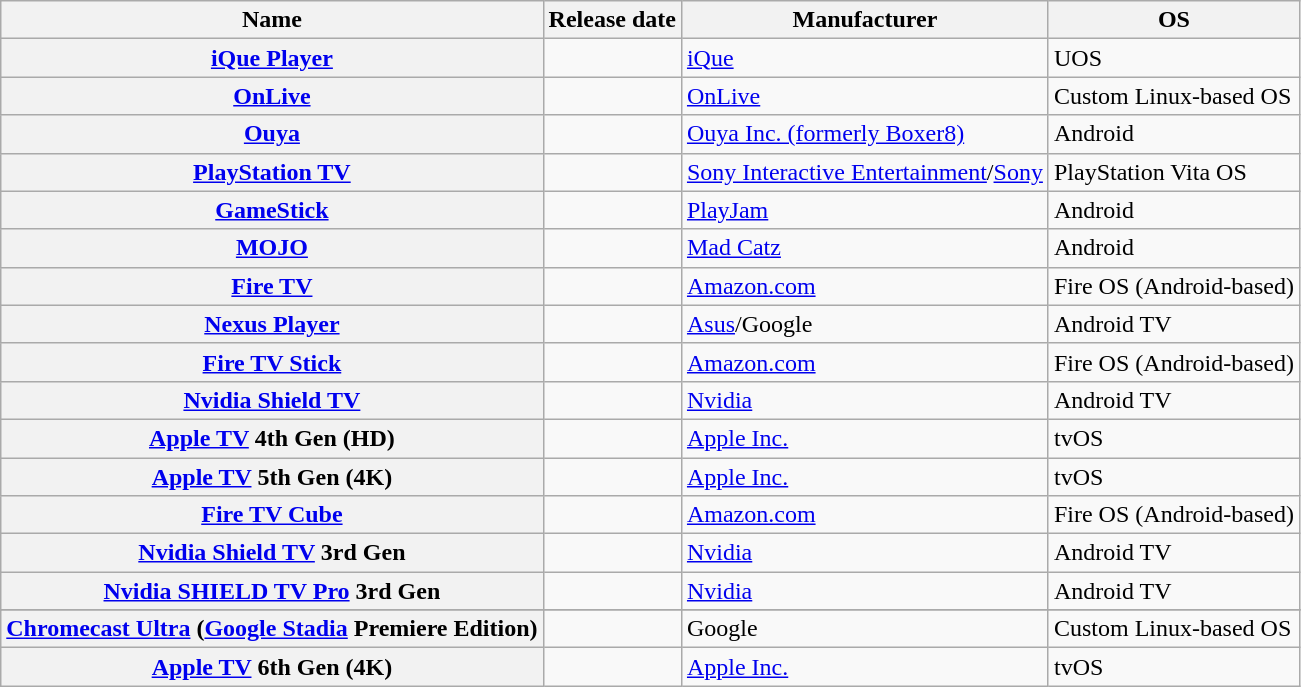<table class="wikitable sortable">
<tr>
<th>Name</th>
<th>Release date</th>
<th>Manufacturer</th>
<th>OS</th>
</tr>
<tr>
<th scope="row"><a href='#'>iQue Player</a></th>
<td></td>
<td><a href='#'>iQue</a></td>
<td>UOS</td>
</tr>
<tr>
<th scope="row"><a href='#'>OnLive</a></th>
<td></td>
<td><a href='#'>OnLive</a></td>
<td>Custom Linux-based OS</td>
</tr>
<tr>
<th scope="row"><a href='#'>Ouya</a></th>
<td></td>
<td><a href='#'>Ouya Inc. (formerly Boxer8)</a></td>
<td>Android</td>
</tr>
<tr>
<th scope="row"><a href='#'>PlayStation TV</a></th>
<td></td>
<td><a href='#'>Sony Interactive Entertainment</a>/<a href='#'>Sony</a></td>
<td>PlayStation Vita OS</td>
</tr>
<tr>
<th scope="row"><a href='#'>GameStick</a></th>
<td></td>
<td><a href='#'>PlayJam</a></td>
<td>Android</td>
</tr>
<tr>
<th scope="row"><a href='#'>MOJO</a></th>
<td></td>
<td><a href='#'>Mad Catz</a></td>
<td>Android</td>
</tr>
<tr>
<th scope="row"><a href='#'>Fire TV</a></th>
<td></td>
<td><a href='#'>Amazon.com</a></td>
<td>Fire OS (Android-based)</td>
</tr>
<tr>
<th scope="row"><a href='#'>Nexus Player</a></th>
<td></td>
<td><a href='#'>Asus</a>/Google</td>
<td>Android TV</td>
</tr>
<tr>
<th scope="row"><a href='#'>Fire TV Stick</a></th>
<td></td>
<td><a href='#'>Amazon.com</a></td>
<td>Fire OS (Android-based)</td>
</tr>
<tr>
<th scope="row"><a href='#'>Nvidia Shield TV</a></th>
<td></td>
<td><a href='#'>Nvidia</a></td>
<td>Android TV</td>
</tr>
<tr>
<th scope="row"><a href='#'>Apple TV</a> 4th Gen (HD)</th>
<td></td>
<td><a href='#'>Apple Inc.</a></td>
<td>tvOS</td>
</tr>
<tr>
<th scope="row"><a href='#'>Apple TV</a> 5th Gen (4K)</th>
<td></td>
<td><a href='#'>Apple Inc.</a></td>
<td>tvOS</td>
</tr>
<tr>
<th scope="row"><a href='#'>Fire TV Cube</a></th>
<td></td>
<td><a href='#'>Amazon.com</a></td>
<td>Fire OS (Android-based)</td>
</tr>
<tr>
<th scope="row"><a href='#'>Nvidia Shield TV</a> 3rd Gen</th>
<td></td>
<td><a href='#'>Nvidia</a></td>
<td>Android TV</td>
</tr>
<tr>
<th scope="row"><a href='#'>Nvidia SHIELD TV Pro</a> 3rd Gen</th>
<td></td>
<td><a href='#'>Nvidia</a></td>
<td>Android TV</td>
</tr>
<tr>
</tr>
<tr>
<th scope="row"><a href='#'>Chromecast Ultra</a> (<a href='#'>Google Stadia</a> Premiere Edition)</th>
<td></td>
<td>Google</td>
<td>Custom Linux-based OS</td>
</tr>
<tr>
<th scope="row"><a href='#'>Apple TV</a> 6th Gen (4K)</th>
<td></td>
<td><a href='#'>Apple Inc.</a></td>
<td>tvOS</td>
</tr>
</table>
